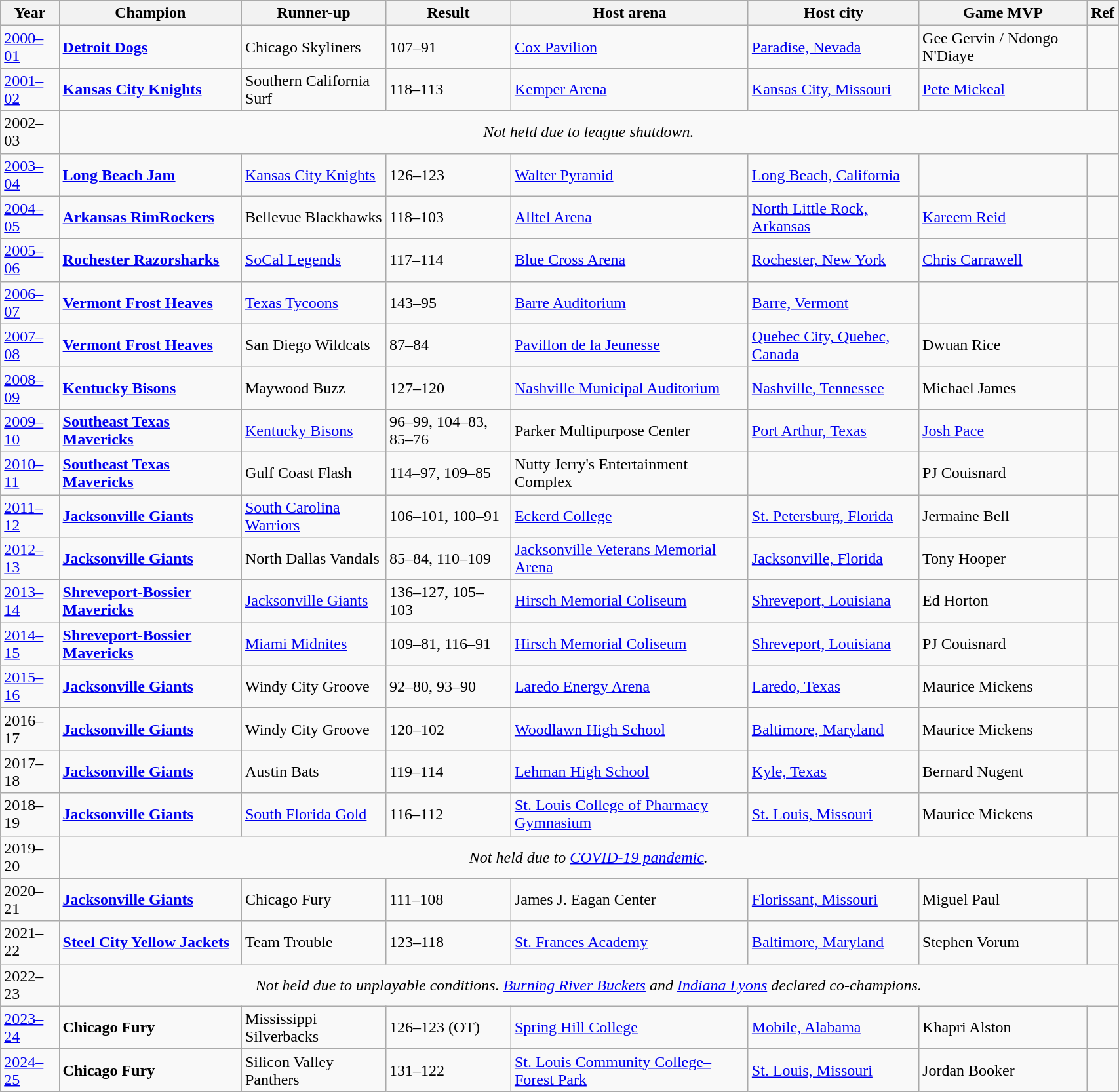<table class="wikitable" style="width:90%;">
<tr style="background:#efefef;">
<th>Year</th>
<th>Champion</th>
<th>Runner-up</th>
<th>Result</th>
<th>Host arena</th>
<th>Host city</th>
<th>Game MVP</th>
<th>Ref</th>
</tr>
<tr>
<td><a href='#'>2000–01</a></td>
<td><a href='#'><strong>Detroit Dogs</strong></a></td>
<td>Chicago Skyliners</td>
<td>107–91</td>
<td><a href='#'>Cox Pavilion</a></td>
<td><a href='#'>Paradise, Nevada</a></td>
<td>Gee Gervin / Ndongo N'Diaye</td>
<td></td>
</tr>
<tr>
<td><a href='#'>2001–02</a></td>
<td><strong><a href='#'>Kansas City Knights</a></strong></td>
<td>Southern California Surf</td>
<td>118–113</td>
<td><a href='#'>Kemper Arena</a></td>
<td><a href='#'>Kansas City, Missouri</a></td>
<td><a href='#'>Pete Mickeal</a></td>
<td></td>
</tr>
<tr>
<td>2002–03</td>
<td colspan=7 align=center><em>Not held due to league shutdown.</em></td>
</tr>
<tr>
<td><a href='#'>2003–04</a></td>
<td><strong><a href='#'>Long Beach Jam</a></strong></td>
<td><a href='#'>Kansas City Knights</a></td>
<td>126–123</td>
<td><a href='#'>Walter Pyramid</a></td>
<td><a href='#'>Long Beach, California</a></td>
<td></td>
<td></td>
</tr>
<tr>
<td><a href='#'>2004–05</a></td>
<td><strong><a href='#'>Arkansas RimRockers</a></strong></td>
<td>Bellevue Blackhawks</td>
<td>118–103</td>
<td><a href='#'>Alltel Arena</a></td>
<td><a href='#'>North Little Rock, Arkansas</a></td>
<td><a href='#'>Kareem Reid</a></td>
<td></td>
</tr>
<tr>
<td><a href='#'>2005–06</a></td>
<td><strong><a href='#'>Rochester Razorsharks</a></strong></td>
<td><a href='#'>SoCal Legends</a></td>
<td>117–114</td>
<td><a href='#'>Blue Cross Arena</a></td>
<td><a href='#'>Rochester, New York</a></td>
<td><a href='#'>Chris Carrawell</a></td>
<td></td>
</tr>
<tr>
<td><a href='#'>2006–07</a></td>
<td><strong><a href='#'>Vermont Frost Heaves</a></strong></td>
<td><a href='#'>Texas Tycoons</a></td>
<td>143–95</td>
<td><a href='#'>Barre Auditorium</a></td>
<td><a href='#'>Barre, Vermont</a></td>
<td></td>
<td></td>
</tr>
<tr>
<td><a href='#'>2007–08</a></td>
<td><strong><a href='#'>Vermont Frost Heaves</a></strong></td>
<td>San Diego Wildcats</td>
<td>87–84</td>
<td><a href='#'>Pavillon de la Jeunesse</a></td>
<td><a href='#'>Quebec City, Quebec, Canada</a></td>
<td>Dwuan Rice</td>
<td></td>
</tr>
<tr>
<td><a href='#'>2008–09</a></td>
<td><strong><a href='#'>Kentucky Bisons</a></strong></td>
<td>Maywood Buzz</td>
<td>127–120</td>
<td><a href='#'>Nashville Municipal Auditorium</a></td>
<td><a href='#'>Nashville, Tennessee</a></td>
<td>Michael James</td>
<td></td>
</tr>
<tr>
<td><a href='#'>2009–10</a></td>
<td><strong><a href='#'>Southeast Texas Mavericks</a></strong></td>
<td><a href='#'>Kentucky Bisons</a></td>
<td>96–99, 104–83, 85–76</td>
<td>Parker Multipurpose Center</td>
<td><a href='#'>Port Arthur, Texas</a></td>
<td><a href='#'>Josh Pace</a></td>
<td></td>
</tr>
<tr>
<td><a href='#'>2010–11</a></td>
<td><strong><a href='#'>Southeast Texas Mavericks</a></strong></td>
<td>Gulf Coast Flash</td>
<td>114–97, 109–85</td>
<td>Nutty Jerry's Entertainment Complex</td>
<td></td>
<td>PJ Couisnard</td>
<td></td>
</tr>
<tr>
<td><a href='#'>2011–12</a></td>
<td><strong><a href='#'>Jacksonville Giants</a></strong></td>
<td><a href='#'>South Carolina Warriors</a></td>
<td>106–101, 100–91</td>
<td><a href='#'>Eckerd College</a></td>
<td><a href='#'>St. Petersburg, Florida</a></td>
<td>Jermaine Bell</td>
<td></td>
</tr>
<tr>
<td><a href='#'>2012–13</a></td>
<td><strong><a href='#'>Jacksonville Giants</a></strong></td>
<td>North Dallas Vandals</td>
<td>85–84, 110–109</td>
<td><a href='#'>Jacksonville Veterans Memorial Arena</a></td>
<td><a href='#'>Jacksonville, Florida</a></td>
<td>Tony Hooper</td>
<td></td>
</tr>
<tr>
<td><a href='#'>2013–14</a></td>
<td><strong><a href='#'>Shreveport-Bossier Mavericks</a></strong></td>
<td><a href='#'>Jacksonville Giants</a></td>
<td>136–127, 105–103</td>
<td><a href='#'>Hirsch Memorial Coliseum</a></td>
<td><a href='#'>Shreveport, Louisiana</a></td>
<td>Ed Horton</td>
<td></td>
</tr>
<tr>
<td><a href='#'>2014–15</a></td>
<td><strong><a href='#'>Shreveport-Bossier Mavericks</a></strong></td>
<td><a href='#'>Miami Midnites</a></td>
<td>109–81, 116–91</td>
<td><a href='#'>Hirsch Memorial Coliseum</a></td>
<td><a href='#'>Shreveport, Louisiana</a></td>
<td>PJ Couisnard</td>
<td></td>
</tr>
<tr>
<td><a href='#'>2015–16</a></td>
<td><strong><a href='#'>Jacksonville Giants</a></strong></td>
<td>Windy City Groove</td>
<td>92–80, 93–90</td>
<td><a href='#'>Laredo Energy Arena</a></td>
<td><a href='#'>Laredo, Texas</a></td>
<td>Maurice Mickens</td>
<td></td>
</tr>
<tr>
<td>2016–17</td>
<td><strong><a href='#'>Jacksonville Giants</a></strong></td>
<td>Windy City Groove</td>
<td>120–102</td>
<td><a href='#'>Woodlawn High School</a></td>
<td><a href='#'>Baltimore, Maryland</a></td>
<td>Maurice Mickens</td>
<td></td>
</tr>
<tr>
<td>2017–18</td>
<td><strong><a href='#'>Jacksonville Giants</a></strong></td>
<td>Austin Bats</td>
<td>119–114</td>
<td><a href='#'>Lehman High School</a></td>
<td><a href='#'>Kyle, Texas</a></td>
<td>Bernard Nugent</td>
<td></td>
</tr>
<tr>
<td>2018–19</td>
<td><strong><a href='#'>Jacksonville Giants</a></strong></td>
<td><a href='#'>South Florida Gold</a></td>
<td>116–112</td>
<td><a href='#'>St. Louis College of Pharmacy Gymnasium</a></td>
<td><a href='#'>St. Louis, Missouri</a></td>
<td>Maurice Mickens</td>
<td></td>
</tr>
<tr>
<td>2019–20</td>
<td colspan=7 align=center><em>Not held due to <a href='#'>COVID-19 pandemic</a>.</em></td>
</tr>
<tr>
<td>2020–21</td>
<td><strong><a href='#'>Jacksonville Giants</a></strong></td>
<td>Chicago Fury</td>
<td>111–108</td>
<td>James J. Eagan Center</td>
<td><a href='#'>Florissant, Missouri</a></td>
<td>Miguel Paul</td>
<td></td>
</tr>
<tr>
<td>2021–22</td>
<td><strong><a href='#'>Steel City Yellow Jackets</a></strong></td>
<td>Team Trouble</td>
<td>123–118</td>
<td><a href='#'>St. Frances Academy</a></td>
<td><a href='#'>Baltimore, Maryland</a></td>
<td>Stephen Vorum</td>
<td></td>
</tr>
<tr>
<td>2022–23</td>
<td colspan=7 align=center><em>Not held due to unplayable conditions. <a href='#'>Burning River Buckets</a> and <a href='#'>Indiana Lyons</a> declared co-champions.</em></td>
</tr>
<tr>
<td><a href='#'>2023–24</a></td>
<td><strong>Chicago Fury</strong></td>
<td>Mississippi Silverbacks</td>
<td>126–123 (OT)</td>
<td><a href='#'>Spring Hill College</a></td>
<td><a href='#'>Mobile, Alabama</a></td>
<td>Khapri Alston</td>
<td></td>
</tr>
<tr>
<td><a href='#'>2024–25</a></td>
<td><strong>Chicago Fury</strong></td>
<td>Silicon Valley Panthers</td>
<td>131–122</td>
<td><a href='#'>St. Louis Community College–Forest Park</a></td>
<td><a href='#'>St. Louis, Missouri</a></td>
<td>Jordan Booker</td>
<td></td>
</tr>
</table>
